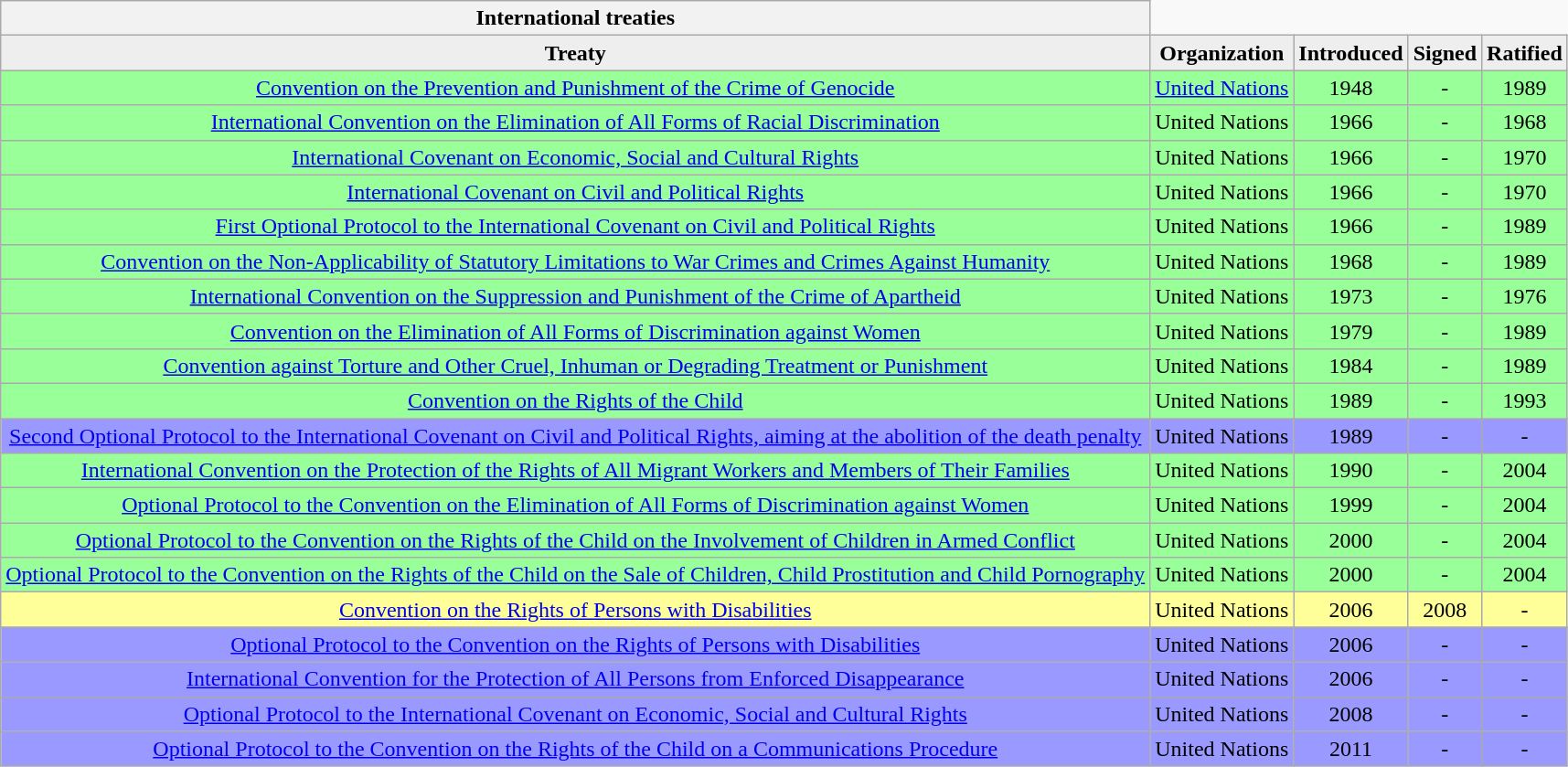<table class="wikitable collapsible" style="border:none; ">
<tr>
<th>International treaties</th>
</tr>
<tr style="background:#eee; font-weight:bold; text-align:center;">
<td>Treaty</td>
<td>Organization</td>
<td>Introduced</td>
<td>Signed</td>
<td>Ratified</td>
</tr>
<tr align=center>
<td style="background:#9f9; align=left"><a href='#'>Convention on the Prevention and Punishment of the Crime of Genocide</a></td>
<td style="background:#9f9;"><a href='#'>United Nations</a></td>
<td style="background:#9f9;">1948</td>
<td style="background:#9f9;">-</td>
<td style="background:#9f9;">1989</td>
</tr>
<tr align=center>
<td style="background:#9f9; align=left"><a href='#'>International Convention on the Elimination of All Forms of Racial Discrimination</a></td>
<td style="background:#9f9;">United Nations</td>
<td style="background:#9f9;">1966</td>
<td style="background:#9f9;">-</td>
<td style="background:#9f9;">1968</td>
</tr>
<tr align=center>
<td style="background:#9f9; align=left"><a href='#'>International Covenant on Economic, Social and Cultural Rights</a></td>
<td style="background:#9f9;">United Nations</td>
<td style="background:#9f9;">1966</td>
<td style="background:#9f9;">-</td>
<td style="background:#9f9;">1970</td>
</tr>
<tr align=center>
<td style="background:#9f9; align=left"><a href='#'>International Covenant on Civil and Political Rights</a></td>
<td style="background:#9f9;">United Nations</td>
<td style="background:#9f9;">1966</td>
<td style="background:#9f9;">-</td>
<td style="background:#9f9;">1970</td>
</tr>
<tr align=center>
<td style="background:#9f9; align=left"><a href='#'>First Optional Protocol to the International Covenant on Civil and Political Rights</a></td>
<td style="background:#9f9;">United Nations</td>
<td style="background:#9f9;">1966</td>
<td style="background:#9f9;">-</td>
<td style="background:#9f9;">1989</td>
</tr>
<tr align=center>
<td style="background:#9f9; align=left"><a href='#'>Convention on the Non-Applicability of Statutory Limitations to War Crimes and Crimes Against Humanity</a></td>
<td style="background:#9f9;">United Nations</td>
<td style="background:#9f9;">1968</td>
<td style="background:#9f9;">-</td>
<td style="background:#9f9;">1989</td>
</tr>
<tr align=center>
<td style="background:#9f9; align=left"><a href='#'>International Convention on the Suppression and Punishment of the Crime of Apartheid</a></td>
<td style="background:#9f9;">United Nations</td>
<td style="background:#9f9;">1973</td>
<td style="background:#9f9;">-</td>
<td style="background:#9f9;">1976</td>
</tr>
<tr align=center>
<td style="background:#9f9; align=left"><a href='#'>Convention on the Elimination of All Forms of Discrimination against Women</a></td>
<td style="background:#9f9;">United Nations</td>
<td style="background:#9f9;">1979</td>
<td style="background:#9f9;">-</td>
<td style="background:#9f9;">1989</td>
</tr>
<tr align=center>
<td style="background:#9f9; align=left"><a href='#'>Convention against Torture and Other Cruel, Inhuman or Degrading Treatment or Punishment</a></td>
<td style="background:#9f9;">United Nations</td>
<td style="background:#9f9;">1984</td>
<td style="background:#9f9;">-</td>
<td style="background:#9f9;">1989</td>
</tr>
<tr align=center>
<td style="background:#9f9; align=left"><a href='#'>Convention on the Rights of the Child</a></td>
<td style="background:#9f9;">United Nations</td>
<td style="background:#9f9;">1989</td>
<td style="background:#9f9;">-</td>
<td style="background:#9f9;">1993</td>
</tr>
<tr align=center>
<td style="background:#99f; align=left"><a href='#'>Second Optional Protocol to the International Covenant on Civil and Political Rights, aiming at the abolition of the death penalty</a></td>
<td style="background:#99f;">United Nations</td>
<td style="background:#99f;">1989</td>
<td style="background:#99f;">-</td>
<td style="background:#99f;">-</td>
</tr>
<tr align=center>
<td style="background:#9f9; align=left"><a href='#'>International Convention on the Protection of the Rights of All Migrant Workers and Members of Their Families</a></td>
<td style="background:#9f9;">United Nations</td>
<td style="background:#9f9;">1990</td>
<td style="background:#9f9;">-</td>
<td style="background:#9f9;">2004</td>
</tr>
<tr align=center>
<td style="background:#9f9; align=left"><a href='#'>Optional Protocol to the Convention on the Elimination of All Forms of Discrimination against Women</a></td>
<td style="background:#9f9;">United Nations</td>
<td style="background:#9f9;">1999</td>
<td style="background:#9f9;">-</td>
<td style="background:#9f9;">2004</td>
</tr>
<tr align=center>
<td style="background:#9f9; align=left"><a href='#'>Optional Protocol to the Convention on the Rights of the Child on the Involvement of Children in Armed Conflict</a></td>
<td style="background:#9f9;">United Nations</td>
<td style="background:#9f9;">2000</td>
<td style="background:#9f9;">-</td>
<td style="background:#9f9;">2004</td>
</tr>
<tr align=center>
<td style="background:#9f9; align=left"><a href='#'>Optional Protocol to the Convention on the Rights of the Child on the Sale of Children, Child Prostitution and Child Pornography</a></td>
<td style="background:#9f9;">United Nations</td>
<td style="background:#9f9;">2000</td>
<td style="background:#9f9;">-</td>
<td style="background:#9f9;">2004</td>
</tr>
<tr align=center>
<td style="background:#ff9; align=left"><a href='#'>Convention on the Rights of Persons with Disabilities</a></td>
<td style="background:#ff9;">United Nations</td>
<td style="background:#ff9;">2006</td>
<td style="background:#ff9;">2008</td>
<td style="background:#ff9;">-</td>
</tr>
<tr align=center>
<td style="background:#99f; align=left"><a href='#'>Optional Protocol to the Convention on the Rights of Persons with Disabilities</a></td>
<td style="background:#99f;">United Nations</td>
<td style="background:#99f;">2006</td>
<td style="background:#99f;">-</td>
<td style="background:#99f;">-</td>
</tr>
<tr align=center>
<td style="background:#99f; align=left"><a href='#'>International Convention for the Protection of All Persons from Enforced Disappearance</a></td>
<td style="background:#99f;">United Nations</td>
<td style="background:#99f;">2006</td>
<td style="background:#99f;">-</td>
<td style="background:#99f;">-</td>
</tr>
<tr align=center>
<td style="background:#99f; align=left"><a href='#'>Optional Protocol to the International Covenant on Economic, Social and Cultural Rights</a></td>
<td style="background:#99f;">United Nations</td>
<td style="background:#99f;">2008</td>
<td style="background:#99f;">-</td>
<td style="background:#99f;">-</td>
</tr>
<tr align=center>
<td style="background:#99f; align=left"><a href='#'>Optional Protocol to the Convention on the Rights of the Child on a Communications Procedure</a></td>
<td style="background:#99f;">United Nations</td>
<td style="background:#99f;">2011</td>
<td style="background:#99f;">-</td>
<td style="background:#99f;">-</td>
</tr>
</table>
